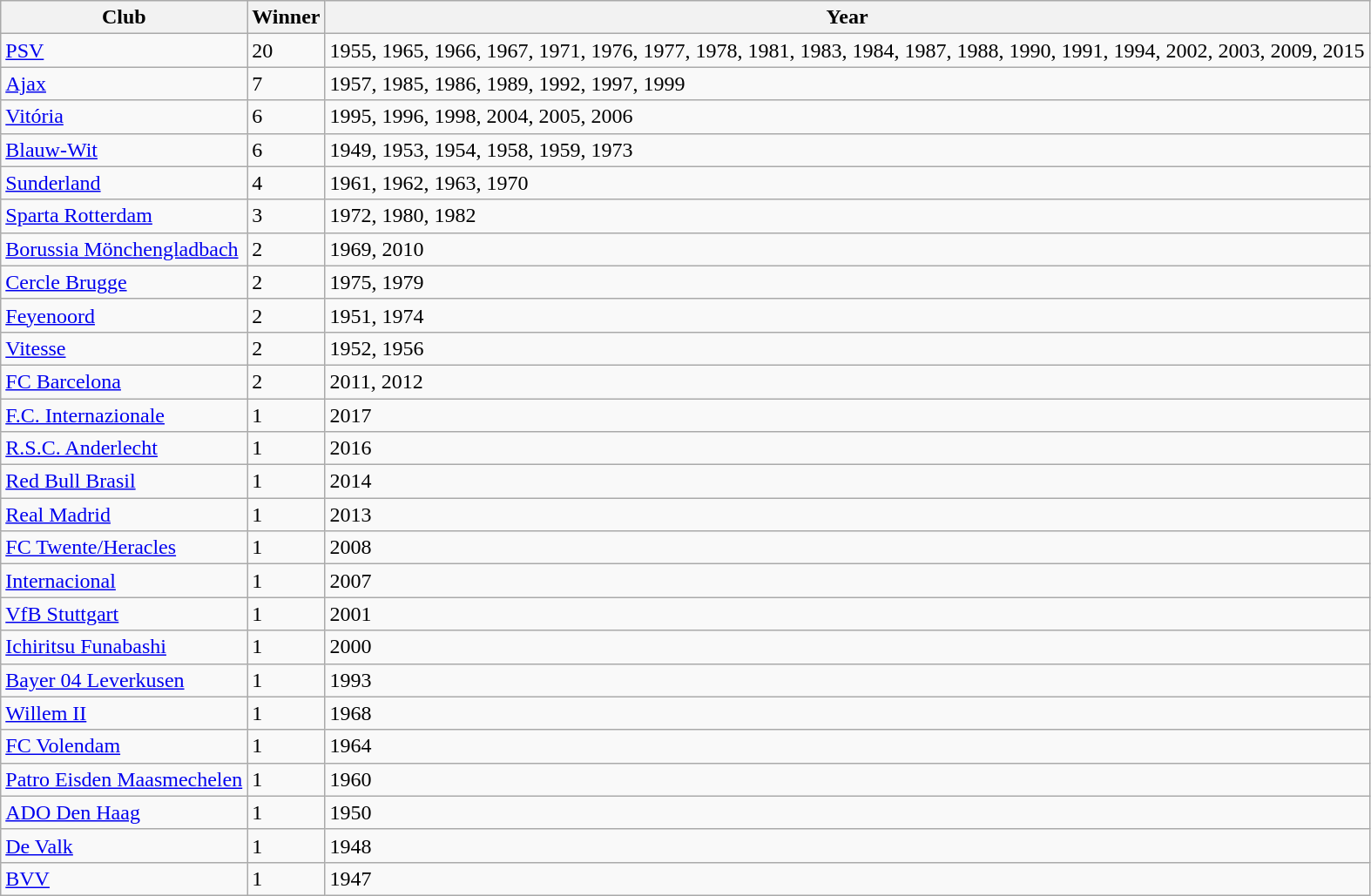<table class="wikitable">
<tr>
<th>Club</th>
<th>Winner</th>
<th>Year</th>
</tr>
<tr>
<td> <a href='#'>PSV</a></td>
<td>20</td>
<td>1955, 1965, 1966, 1967, 1971, 1976, 1977, 1978, 1981, 1983, 1984, 1987, 1988, 1990, 1991, 1994, 2002, 2003, 2009, 2015</td>
</tr>
<tr>
<td> <a href='#'>Ajax</a></td>
<td>7</td>
<td>1957, 1985, 1986, 1989, 1992, 1997, 1999</td>
</tr>
<tr>
<td> <a href='#'>Vitória</a></td>
<td>6</td>
<td>1995, 1996, 1998, 2004, 2005, 2006</td>
</tr>
<tr>
<td> <a href='#'>Blauw-Wit</a></td>
<td>6</td>
<td>1949, 1953, 1954, 1958, 1959, 1973</td>
</tr>
<tr>
<td> <a href='#'>Sunderland</a></td>
<td>4</td>
<td>1961, 1962, 1963, 1970</td>
</tr>
<tr>
<td> <a href='#'>Sparta Rotterdam</a></td>
<td>3</td>
<td>1972, 1980, 1982</td>
</tr>
<tr>
<td> <a href='#'>Borussia Mönchengladbach</a></td>
<td>2</td>
<td>1969, 2010</td>
</tr>
<tr>
<td> <a href='#'>Cercle Brugge</a></td>
<td>2</td>
<td>1975, 1979</td>
</tr>
<tr>
<td> <a href='#'>Feyenoord</a></td>
<td>2</td>
<td>1951, 1974</td>
</tr>
<tr>
<td> <a href='#'>Vitesse</a></td>
<td>2</td>
<td>1952, 1956</td>
</tr>
<tr>
<td> <a href='#'>FC Barcelona</a></td>
<td>2</td>
<td>2011, 2012</td>
</tr>
<tr>
<td> <a href='#'>F.C. Internazionale</a></td>
<td>1</td>
<td>2017</td>
</tr>
<tr>
<td>  <a href='#'>R.S.C. Anderlecht</a></td>
<td>1</td>
<td>2016</td>
</tr>
<tr>
<td> <a href='#'>Red Bull Brasil</a></td>
<td>1</td>
<td>2014</td>
</tr>
<tr>
<td> <a href='#'>Real Madrid</a></td>
<td>1</td>
<td>2013</td>
</tr>
<tr>
<td> <a href='#'>FC Twente/Heracles</a></td>
<td>1</td>
<td>2008</td>
</tr>
<tr>
<td> <a href='#'>Internacional</a></td>
<td>1</td>
<td>2007</td>
</tr>
<tr>
<td> <a href='#'>VfB Stuttgart</a></td>
<td>1</td>
<td>2001</td>
</tr>
<tr>
<td> <a href='#'>Ichiritsu Funabashi</a></td>
<td>1</td>
<td>2000</td>
</tr>
<tr>
<td> <a href='#'>Bayer 04 Leverkusen</a></td>
<td>1</td>
<td>1993</td>
</tr>
<tr>
<td> <a href='#'>Willem II</a></td>
<td>1</td>
<td>1968</td>
</tr>
<tr>
<td> <a href='#'>FC Volendam</a></td>
<td>1</td>
<td>1964</td>
</tr>
<tr>
<td> <a href='#'>Patro Eisden Maasmechelen</a></td>
<td>1</td>
<td>1960</td>
</tr>
<tr>
<td> <a href='#'>ADO Den Haag</a></td>
<td>1</td>
<td>1950</td>
</tr>
<tr>
<td> <a href='#'>De Valk</a></td>
<td>1</td>
<td>1948</td>
</tr>
<tr>
<td> <a href='#'>BVV</a></td>
<td>1</td>
<td>1947</td>
</tr>
</table>
